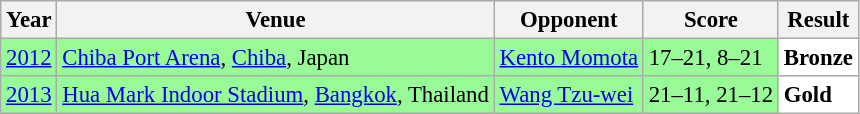<table class="sortable wikitable" style="font-size: 95%;">
<tr>
<th>Year</th>
<th>Venue</th>
<th>Opponent</th>
<th>Score</th>
<th>Result</th>
</tr>
<tr style="background:#98FB98">
<td align="center"><a href='#'>2012</a></td>
<td align="left"><a href='#'>Chiba Port Arena</a>, <a href='#'>Chiba</a>, Japan</td>
<td align="left"> <a href='#'>Kento Momota</a></td>
<td align="left">17–21, 8–21</td>
<td style="text-align:left; background:white"> <strong>Bronze</strong></td>
</tr>
<tr style="background:#98FB98">
<td align="center"><a href='#'>2013</a></td>
<td align="left"><a href='#'>Hua Mark Indoor Stadium</a>, <a href='#'>Bangkok</a>, Thailand</td>
<td align="left"> <a href='#'>Wang Tzu-wei</a></td>
<td align="left">21–11, 21–12</td>
<td style="text-align:left; background:white"> <strong>Gold</strong></td>
</tr>
</table>
